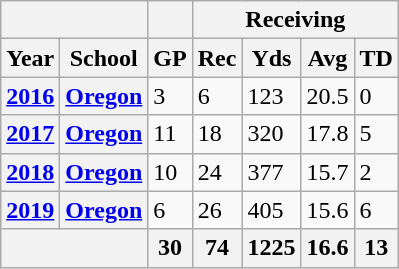<table class="wikitable sortable">
<tr>
<th colspan="2"></th>
<th></th>
<th colspan="4">Receiving</th>
</tr>
<tr>
<th>Year</th>
<th>School</th>
<th>GP</th>
<th>Rec</th>
<th>Yds</th>
<th>Avg</th>
<th>TD</th>
</tr>
<tr>
<th><a href='#'>2016</a></th>
<th><a href='#'>Oregon</a></th>
<td>3</td>
<td>6</td>
<td>123</td>
<td>20.5</td>
<td>0</td>
</tr>
<tr>
<th><a href='#'>2017</a></th>
<th><a href='#'>Oregon</a></th>
<td>11</td>
<td>18</td>
<td>320</td>
<td>17.8</td>
<td>5</td>
</tr>
<tr>
<th><a href='#'>2018</a></th>
<th><a href='#'>Oregon</a></th>
<td>10</td>
<td>24</td>
<td>377</td>
<td>15.7</td>
<td>2</td>
</tr>
<tr>
<th><a href='#'>2019</a></th>
<th><a href='#'>Oregon</a></th>
<td>6</td>
<td>26</td>
<td>405</td>
<td>15.6</td>
<td>6</td>
</tr>
<tr>
<th colspan="2"></th>
<th>30</th>
<th>74</th>
<th>1225</th>
<th>16.6</th>
<th>13</th>
</tr>
</table>
